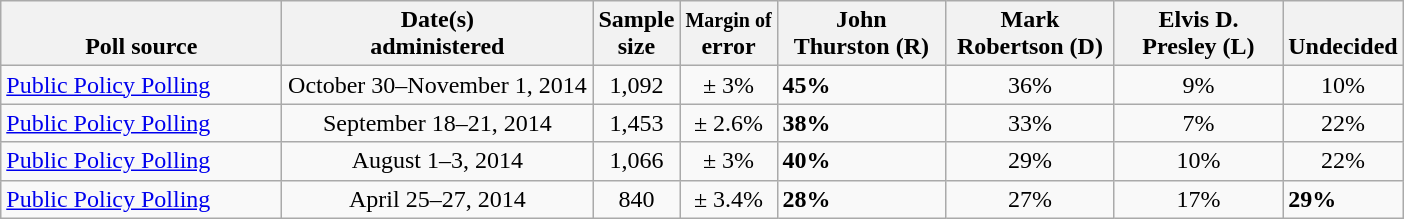<table class="wikitable">
<tr valign= bottom>
<th style="width:180px;">Poll source</th>
<th style="width:200px;">Date(s)<br>administered</th>
<th class=small>Sample<br>size</th>
<th class=small><small>Margin of</small><br>error</th>
<th style="width:105px;">John<br>Thurston (R)</th>
<th style="width:105px;">Mark<br>Robertson (D)</th>
<th style="width:105px;">Elvis D.<br>Presley (L)</th>
<th style="width:50px;">Undecided</th>
</tr>
<tr>
<td><a href='#'>Public Policy Polling</a></td>
<td align=center>October 30–November 1, 2014</td>
<td align=center>1,092</td>
<td align=center>± 3%</td>
<td><strong>45%</strong></td>
<td align=center>36%</td>
<td align=center>9%</td>
<td align=center>10%</td>
</tr>
<tr>
<td><a href='#'>Public Policy Polling</a></td>
<td align=center>September 18–21, 2014</td>
<td align=center>1,453</td>
<td align=center>± 2.6%</td>
<td><strong>38%</strong></td>
<td align=center>33%</td>
<td align=center>7%</td>
<td align=center>22%</td>
</tr>
<tr>
<td><a href='#'>Public Policy Polling</a></td>
<td align=center>August 1–3, 2014</td>
<td align=center>1,066</td>
<td align=center>± 3%</td>
<td><strong>40%</strong></td>
<td align=center>29%</td>
<td align=center>10%</td>
<td align=center>22%</td>
</tr>
<tr>
<td><a href='#'>Public Policy Polling</a></td>
<td align=center>April 25–27, 2014</td>
<td align=center>840</td>
<td align=center>± 3.4%</td>
<td><strong>28%</strong></td>
<td align=center>27%</td>
<td align=center>17%</td>
<td><strong>29%</strong></td>
</tr>
</table>
